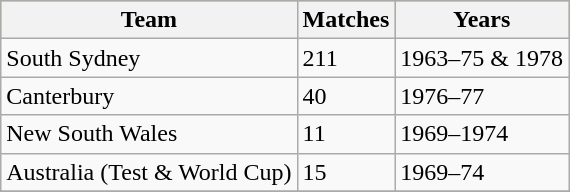<table class="wikitable">
<tr bgcolor=#bdb76b>
<th>Team</th>
<th>Matches</th>
<th>Years</th>
</tr>
<tr>
<td>South Sydney</td>
<td>211</td>
<td>1963–75 & 1978</td>
</tr>
<tr>
<td>Canterbury</td>
<td>40</td>
<td>1976–77</td>
</tr>
<tr>
<td>New South Wales</td>
<td>11</td>
<td>1969–1974</td>
</tr>
<tr>
<td>Australia (Test & World Cup)</td>
<td>15</td>
<td>1969–74</td>
</tr>
<tr>
</tr>
</table>
